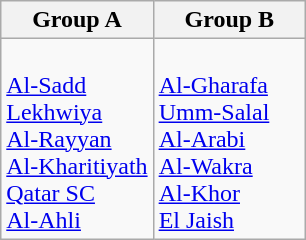<table class="wikitable">
<tr>
<th width=50%>Group A</th>
<th width=50%>Group B</th>
</tr>
<tr>
<td><br><a href='#'>Al-Sadd</a> <br>
<a href='#'>Lekhwiya</a> <br>
<a href='#'>Al-Rayyan</a> <br>
<a href='#'>Al-Kharitiyath</a> <br>
<a href='#'>Qatar SC</a> <br>
<a href='#'>Al-Ahli</a></td>
<td><br><a href='#'>Al-Gharafa</a> <br>
<a href='#'>Umm-Salal</a> <br>
<a href='#'>Al-Arabi</a> <br>
<a href='#'>Al-Wakra</a> <br>
<a href='#'>Al-Khor</a> <br>
<a href='#'>El Jaish</a> <br></td>
</tr>
</table>
